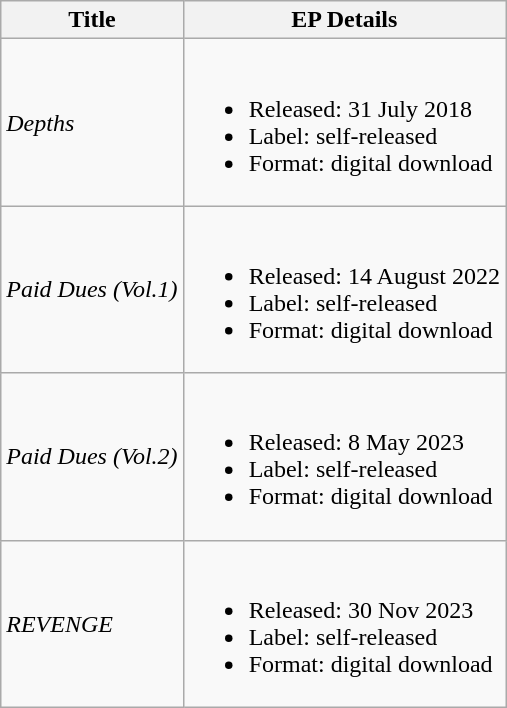<table class="wikitable">
<tr>
<th>Title</th>
<th>EP Details</th>
</tr>
<tr>
<td><em>Depths</em></td>
<td><br><ul><li>Released: 31 July 2018</li><li>Label: self-released</li><li>Format: digital download</li></ul></td>
</tr>
<tr>
<td><em>Paid Dues (Vol.1)</em></td>
<td><br><ul><li>Released: 14 August 2022</li><li>Label: self-released</li><li>Format: digital download</li></ul></td>
</tr>
<tr>
<td><em>Paid Dues (Vol.2)</em></td>
<td><br><ul><li>Released: 8 May 2023</li><li>Label: self-released</li><li>Format: digital download</li></ul></td>
</tr>
<tr>
<td><em>REVENGE</em></td>
<td><br><ul><li>Released: 30 Nov 2023</li><li>Label: self-released</li><li>Format: digital download</li></ul></td>
</tr>
</table>
